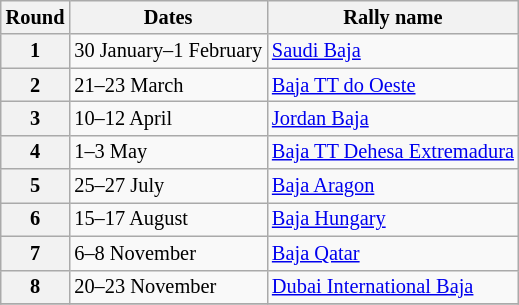<table class="wikitable" style="font-size: 85%">
<tr>
<th>Round</th>
<th>Dates</th>
<th>Rally name</th>
</tr>
<tr>
<th>1</th>
<td>30 January–1 February</td>
<td> <a href='#'>Saudi Baja</a></td>
</tr>
<tr>
<th>2</th>
<td>21–23 March</td>
<td> <a href='#'>Baja TT do Oeste</a></td>
</tr>
<tr>
<th>3</th>
<td>10–12 April</td>
<td> <a href='#'>Jordan Baja</a></td>
</tr>
<tr>
<th>4</th>
<td>1–3 May</td>
<td> <a href='#'>Baja TT Dehesa Extremadura</a></td>
</tr>
<tr>
<th>5</th>
<td>25–27 July</td>
<td> <a href='#'>Baja Aragon</a></td>
</tr>
<tr>
<th>6</th>
<td>15–17 August</td>
<td> <a href='#'>Baja Hungary</a></td>
</tr>
<tr>
<th>7</th>
<td>6–8 November</td>
<td> <a href='#'>Baja Qatar</a></td>
</tr>
<tr>
<th>8</th>
<td>20–23 November</td>
<td> <a href='#'>Dubai International Baja</a></td>
</tr>
<tr>
</tr>
</table>
